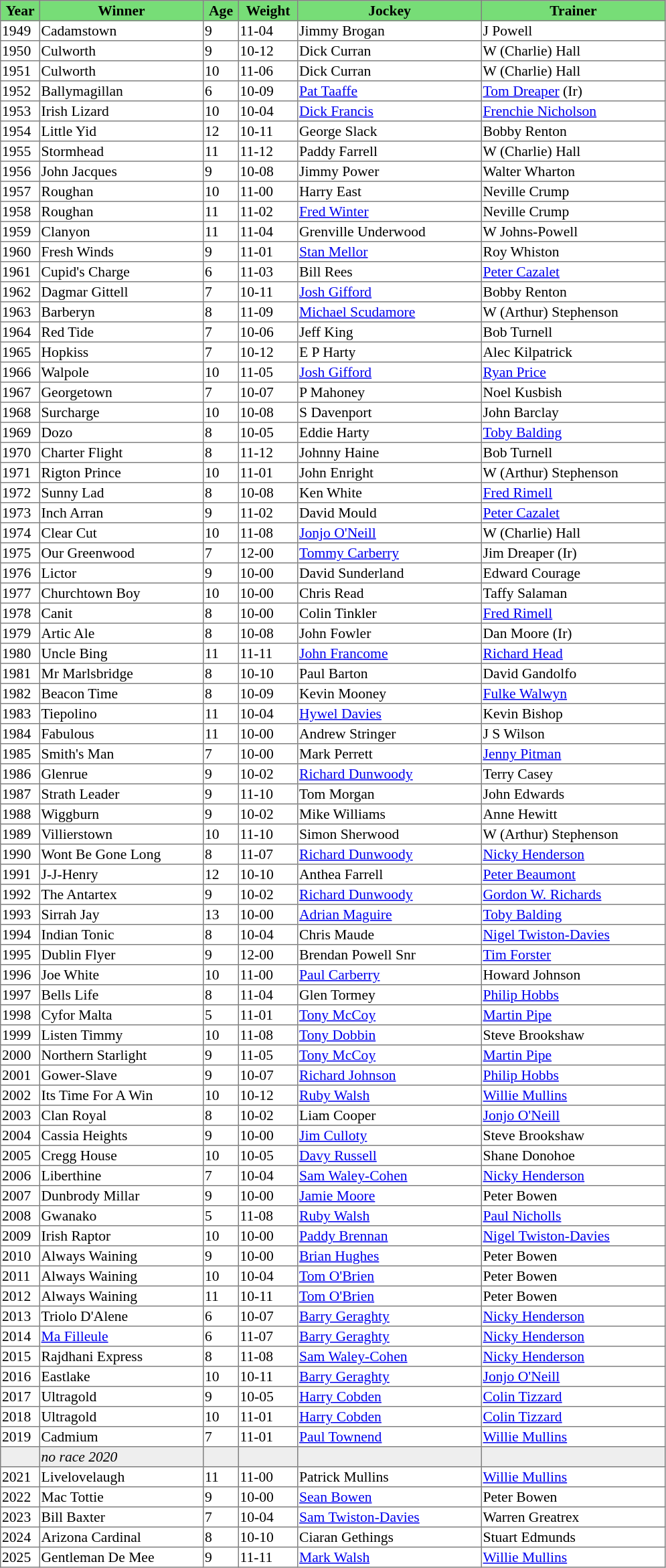<table class = "sortable" | border="1" style="border-collapse: collapse; font-size:90%">
<tr style="background:#7d7; text-align:center;">
<th style="width:36px;"><strong>Year</strong><br></th>
<th style="width:160px;"><strong>Winner</strong><br></th>
<th style="width:32px;"><strong>Age</strong><br></th>
<th style="width:56px;"><strong>Weight</strong><br></th>
<th style="width:180px;"><strong>Jockey</strong><br></th>
<th style="width:180px;"><strong>Trainer</strong><br></th>
</tr>
<tr>
<td>1949</td>
<td>Cadamstown</td>
<td>9</td>
<td>11-04</td>
<td>Jimmy Brogan</td>
<td>J Powell</td>
</tr>
<tr>
<td>1950</td>
<td>Culworth</td>
<td>9</td>
<td>10-12</td>
<td>Dick Curran</td>
<td>W (Charlie) Hall</td>
</tr>
<tr>
<td>1951</td>
<td>Culworth</td>
<td>10</td>
<td>11-06</td>
<td>Dick Curran</td>
<td>W (Charlie) Hall</td>
</tr>
<tr>
<td>1952</td>
<td>Ballymagillan</td>
<td>6</td>
<td>10-09</td>
<td><a href='#'>Pat Taaffe</a></td>
<td><a href='#'>Tom Dreaper</a> (Ir)</td>
</tr>
<tr>
<td>1953</td>
<td>Irish Lizard</td>
<td>10</td>
<td>10-04</td>
<td><a href='#'>Dick Francis</a></td>
<td><a href='#'>Frenchie Nicholson</a></td>
</tr>
<tr>
<td>1954</td>
<td>Little Yid</td>
<td>12</td>
<td>10-11</td>
<td>George Slack</td>
<td>Bobby Renton</td>
</tr>
<tr>
<td>1955</td>
<td>Stormhead</td>
<td>11</td>
<td>11-12</td>
<td>Paddy Farrell</td>
<td>W (Charlie) Hall</td>
</tr>
<tr>
<td>1956</td>
<td>John Jacques</td>
<td>9</td>
<td>10-08</td>
<td>Jimmy Power</td>
<td>Walter Wharton</td>
</tr>
<tr>
<td>1957</td>
<td>Roughan</td>
<td>10</td>
<td>11-00</td>
<td>Harry East</td>
<td>Neville Crump</td>
</tr>
<tr>
<td>1958</td>
<td>Roughan</td>
<td>11</td>
<td>11-02</td>
<td><a href='#'>Fred Winter</a></td>
<td>Neville Crump</td>
</tr>
<tr>
<td>1959</td>
<td>Clanyon</td>
<td>11</td>
<td>11-04</td>
<td>Grenville Underwood</td>
<td>W Johns-Powell</td>
</tr>
<tr>
<td>1960</td>
<td>Fresh Winds</td>
<td>9</td>
<td>11-01</td>
<td><a href='#'>Stan Mellor</a></td>
<td>Roy Whiston</td>
</tr>
<tr>
<td>1961</td>
<td>Cupid's Charge</td>
<td>6</td>
<td>11-03</td>
<td>Bill Rees</td>
<td><a href='#'>Peter Cazalet</a></td>
</tr>
<tr>
<td>1962</td>
<td>Dagmar Gittell</td>
<td>7</td>
<td>10-11</td>
<td><a href='#'>Josh Gifford</a></td>
<td>Bobby Renton</td>
</tr>
<tr>
<td>1963</td>
<td>Barberyn</td>
<td>8</td>
<td>11-09</td>
<td><a href='#'>Michael Scudamore</a></td>
<td>W (Arthur) Stephenson</td>
</tr>
<tr>
<td>1964</td>
<td>Red Tide</td>
<td>7</td>
<td>10-06</td>
<td>Jeff King</td>
<td>Bob Turnell</td>
</tr>
<tr>
<td>1965</td>
<td>Hopkiss</td>
<td>7</td>
<td>10-12</td>
<td>E P Harty</td>
<td>Alec Kilpatrick</td>
</tr>
<tr>
<td>1966</td>
<td>Walpole</td>
<td>10</td>
<td>11-05</td>
<td><a href='#'>Josh Gifford</a></td>
<td><a href='#'>Ryan Price</a></td>
</tr>
<tr>
<td>1967</td>
<td>Georgetown</td>
<td>7</td>
<td>10-07</td>
<td>P Mahoney</td>
<td>Noel Kusbish</td>
</tr>
<tr>
<td>1968</td>
<td>Surcharge</td>
<td>10</td>
<td>10-08</td>
<td>S Davenport</td>
<td>John Barclay</td>
</tr>
<tr>
<td>1969</td>
<td>Dozo</td>
<td>8</td>
<td>10-05</td>
<td>Eddie Harty</td>
<td><a href='#'>Toby Balding</a></td>
</tr>
<tr>
<td>1970</td>
<td>Charter Flight</td>
<td>8</td>
<td>11-12</td>
<td>Johnny Haine</td>
<td>Bob Turnell</td>
</tr>
<tr>
<td>1971</td>
<td>Rigton Prince</td>
<td>10</td>
<td>11-01</td>
<td>John Enright</td>
<td>W (Arthur) Stephenson</td>
</tr>
<tr>
<td>1972</td>
<td>Sunny Lad</td>
<td>8</td>
<td>10-08</td>
<td>Ken White</td>
<td><a href='#'>Fred Rimell</a></td>
</tr>
<tr>
<td>1973</td>
<td>Inch Arran</td>
<td>9</td>
<td>11-02</td>
<td>David Mould</td>
<td><a href='#'>Peter Cazalet</a></td>
</tr>
<tr>
<td>1974</td>
<td>Clear Cut</td>
<td>10</td>
<td>11-08</td>
<td><a href='#'>Jonjo O'Neill</a></td>
<td>W  (Charlie) Hall</td>
</tr>
<tr>
<td>1975</td>
<td>Our Greenwood</td>
<td>7</td>
<td>12-00</td>
<td><a href='#'>Tommy Carberry</a></td>
<td>Jim Dreaper (Ir)</td>
</tr>
<tr>
<td>1976</td>
<td>Lictor</td>
<td>9</td>
<td>10-00</td>
<td>David Sunderland</td>
<td>Edward Courage</td>
</tr>
<tr>
<td>1977</td>
<td>Churchtown Boy</td>
<td>10</td>
<td>10-00</td>
<td>Chris Read</td>
<td>Taffy Salaman</td>
</tr>
<tr>
<td>1978</td>
<td>Canit</td>
<td>8</td>
<td>10-00</td>
<td>Colin Tinkler</td>
<td><a href='#'>Fred Rimell</a></td>
</tr>
<tr>
<td>1979</td>
<td>Artic Ale</td>
<td>8</td>
<td>10-08</td>
<td>John Fowler</td>
<td>Dan Moore (Ir)</td>
</tr>
<tr>
<td>1980</td>
<td>Uncle Bing</td>
<td>11</td>
<td>11-11</td>
<td><a href='#'>John Francome</a></td>
<td><a href='#'>Richard Head</a></td>
</tr>
<tr>
<td>1981</td>
<td>Mr Marlsbridge</td>
<td>8</td>
<td>10-10</td>
<td>Paul Barton</td>
<td>David Gandolfo</td>
</tr>
<tr>
<td>1982</td>
<td>Beacon Time</td>
<td>8</td>
<td>10-09</td>
<td>Kevin Mooney</td>
<td><a href='#'>Fulke Walwyn</a></td>
</tr>
<tr>
<td>1983</td>
<td>Tiepolino</td>
<td>11</td>
<td>10-04</td>
<td><a href='#'>Hywel Davies</a></td>
<td>Kevin Bishop</td>
</tr>
<tr>
<td>1984</td>
<td>Fabulous</td>
<td>11</td>
<td>10-00</td>
<td>Andrew Stringer</td>
<td>J S Wilson</td>
</tr>
<tr>
<td>1985</td>
<td>Smith's Man</td>
<td>7</td>
<td>10-00</td>
<td>Mark Perrett</td>
<td><a href='#'>Jenny Pitman</a></td>
</tr>
<tr>
<td>1986</td>
<td>Glenrue</td>
<td>9</td>
<td>10-02</td>
<td><a href='#'>Richard Dunwoody</a></td>
<td>Terry Casey</td>
</tr>
<tr>
<td>1987</td>
<td>Strath Leader</td>
<td>9</td>
<td>11-10</td>
<td>Tom Morgan</td>
<td>John Edwards</td>
</tr>
<tr>
<td>1988</td>
<td>Wiggburn</td>
<td>9</td>
<td>10-02</td>
<td>Mike Williams</td>
<td>Anne Hewitt</td>
</tr>
<tr>
<td>1989</td>
<td>Villierstown</td>
<td>10</td>
<td>11-10</td>
<td>Simon Sherwood</td>
<td>W (Arthur) Stephenson</td>
</tr>
<tr>
<td>1990</td>
<td>Wont Be Gone Long</td>
<td>8</td>
<td>11-07</td>
<td><a href='#'>Richard Dunwoody</a></td>
<td><a href='#'>Nicky Henderson</a></td>
</tr>
<tr>
<td>1991</td>
<td>J-J-Henry</td>
<td>12</td>
<td>10-10</td>
<td>Anthea Farrell</td>
<td><a href='#'>Peter Beaumont</a></td>
</tr>
<tr>
<td>1992</td>
<td>The Antartex</td>
<td>9</td>
<td>10-02</td>
<td><a href='#'>Richard Dunwoody</a></td>
<td><a href='#'>Gordon W. Richards</a></td>
</tr>
<tr>
<td>1993</td>
<td>Sirrah Jay</td>
<td>13</td>
<td>10-00</td>
<td><a href='#'>Adrian Maguire</a></td>
<td><a href='#'>Toby Balding</a></td>
</tr>
<tr>
<td>1994</td>
<td>Indian Tonic</td>
<td>8</td>
<td>10-04</td>
<td>Chris Maude</td>
<td><a href='#'>Nigel Twiston-Davies</a></td>
</tr>
<tr>
<td>1995</td>
<td>Dublin Flyer</td>
<td>9</td>
<td>12-00</td>
<td>Brendan Powell Snr</td>
<td><a href='#'>Tim Forster</a></td>
</tr>
<tr>
<td>1996</td>
<td>Joe White</td>
<td>10</td>
<td>11-00</td>
<td><a href='#'>Paul Carberry</a></td>
<td>Howard Johnson</td>
</tr>
<tr>
<td>1997</td>
<td>Bells Life</td>
<td>8</td>
<td>11-04</td>
<td>Glen Tormey</td>
<td><a href='#'>Philip Hobbs</a></td>
</tr>
<tr>
<td>1998</td>
<td>Cyfor Malta</td>
<td>5</td>
<td>11-01</td>
<td><a href='#'>Tony McCoy</a></td>
<td><a href='#'>Martin Pipe</a></td>
</tr>
<tr>
<td>1999</td>
<td>Listen Timmy</td>
<td>10</td>
<td>11-08</td>
<td><a href='#'>Tony Dobbin</a></td>
<td>Steve Brookshaw</td>
</tr>
<tr>
<td>2000</td>
<td>Northern Starlight</td>
<td>9</td>
<td>11-05</td>
<td><a href='#'>Tony McCoy</a></td>
<td><a href='#'>Martin Pipe</a></td>
</tr>
<tr>
<td>2001</td>
<td>Gower-Slave</td>
<td>9</td>
<td>10-07</td>
<td><a href='#'>Richard Johnson</a></td>
<td><a href='#'>Philip Hobbs</a></td>
</tr>
<tr>
<td>2002</td>
<td>Its Time For A Win</td>
<td>10</td>
<td>10-12</td>
<td><a href='#'>Ruby Walsh</a></td>
<td><a href='#'>Willie Mullins</a></td>
</tr>
<tr>
<td>2003</td>
<td>Clan Royal</td>
<td>8</td>
<td>10-02</td>
<td>Liam Cooper</td>
<td><a href='#'>Jonjo O'Neill</a></td>
</tr>
<tr>
<td>2004</td>
<td>Cassia Heights</td>
<td>9</td>
<td>10-00</td>
<td><a href='#'>Jim Culloty</a></td>
<td>Steve Brookshaw</td>
</tr>
<tr>
<td>2005</td>
<td>Cregg House</td>
<td>10</td>
<td>10-05</td>
<td><a href='#'>Davy Russell</a></td>
<td>Shane Donohoe</td>
</tr>
<tr>
<td>2006</td>
<td>Liberthine</td>
<td>7</td>
<td>10-04</td>
<td><a href='#'>Sam Waley-Cohen</a></td>
<td><a href='#'>Nicky Henderson</a></td>
</tr>
<tr>
<td>2007</td>
<td>Dunbrody Millar</td>
<td>9</td>
<td>10-00</td>
<td><a href='#'>Jamie Moore</a></td>
<td>Peter Bowen</td>
</tr>
<tr>
<td>2008</td>
<td>Gwanako</td>
<td>5</td>
<td>11-08</td>
<td><a href='#'>Ruby Walsh</a></td>
<td><a href='#'>Paul Nicholls</a></td>
</tr>
<tr>
<td>2009</td>
<td>Irish Raptor</td>
<td>10</td>
<td>10-00</td>
<td><a href='#'>Paddy Brennan</a></td>
<td><a href='#'>Nigel Twiston-Davies</a></td>
</tr>
<tr>
<td>2010</td>
<td>Always Waining</td>
<td>9</td>
<td>10-00</td>
<td><a href='#'>Brian Hughes</a></td>
<td>Peter Bowen</td>
</tr>
<tr>
<td>2011</td>
<td>Always Waining</td>
<td>10</td>
<td>10-04</td>
<td><a href='#'>Tom O'Brien</a></td>
<td>Peter Bowen</td>
</tr>
<tr>
<td>2012</td>
<td>Always Waining</td>
<td>11</td>
<td>10-11</td>
<td><a href='#'>Tom O'Brien</a></td>
<td>Peter Bowen</td>
</tr>
<tr>
<td>2013</td>
<td>Triolo D'Alene</td>
<td>6</td>
<td>10-07</td>
<td><a href='#'>Barry Geraghty</a></td>
<td><a href='#'>Nicky Henderson</a></td>
</tr>
<tr>
<td>2014</td>
<td><a href='#'>Ma Filleule</a></td>
<td>6</td>
<td>11-07</td>
<td><a href='#'>Barry Geraghty</a></td>
<td><a href='#'>Nicky Henderson</a></td>
</tr>
<tr>
<td>2015</td>
<td>Rajdhani Express</td>
<td>8</td>
<td>11-08</td>
<td><a href='#'>Sam Waley-Cohen</a></td>
<td><a href='#'>Nicky Henderson</a></td>
</tr>
<tr>
<td>2016</td>
<td>Eastlake</td>
<td>10</td>
<td>10-11</td>
<td><a href='#'>Barry Geraghty</a></td>
<td><a href='#'>Jonjo O'Neill</a></td>
</tr>
<tr>
<td>2017</td>
<td>Ultragold</td>
<td>9</td>
<td>10-05</td>
<td><a href='#'>Harry Cobden</a></td>
<td><a href='#'>Colin Tizzard</a></td>
</tr>
<tr>
<td>2018</td>
<td>Ultragold</td>
<td>10</td>
<td>11-01</td>
<td><a href='#'>Harry Cobden</a></td>
<td><a href='#'>Colin Tizzard</a></td>
</tr>
<tr>
<td>2019</td>
<td>Cadmium</td>
<td>7</td>
<td>11-01</td>
<td><a href='#'>Paul Townend</a></td>
<td><a href='#'>Willie Mullins</a></td>
</tr>
<tr bgcolor="#eeeeee">
<td data-sort-value="2020"></td>
<td><em>no race 2020</em> </td>
<td></td>
<td></td>
<td></td>
<td></td>
</tr>
<tr>
<td>2021</td>
<td>Livelovelaugh</td>
<td>11</td>
<td>11-00</td>
<td>Patrick Mullins</td>
<td><a href='#'>Willie Mullins</a></td>
</tr>
<tr>
<td>2022</td>
<td>Mac Tottie</td>
<td>9</td>
<td>10-00</td>
<td><a href='#'>Sean Bowen</a></td>
<td>Peter Bowen</td>
</tr>
<tr>
<td>2023</td>
<td>Bill Baxter</td>
<td>7</td>
<td>10-04</td>
<td><a href='#'>Sam Twiston-Davies</a></td>
<td>Warren Greatrex</td>
</tr>
<tr>
<td>2024</td>
<td>Arizona Cardinal</td>
<td>8</td>
<td>10-10</td>
<td>Ciaran Gethings</td>
<td>Stuart Edmunds</td>
</tr>
<tr>
<td>2025</td>
<td>Gentleman De Mee</td>
<td>9</td>
<td>11-11</td>
<td><a href='#'>Mark Walsh</a></td>
<td><a href='#'>Willie Mullins</a></td>
</tr>
</table>
